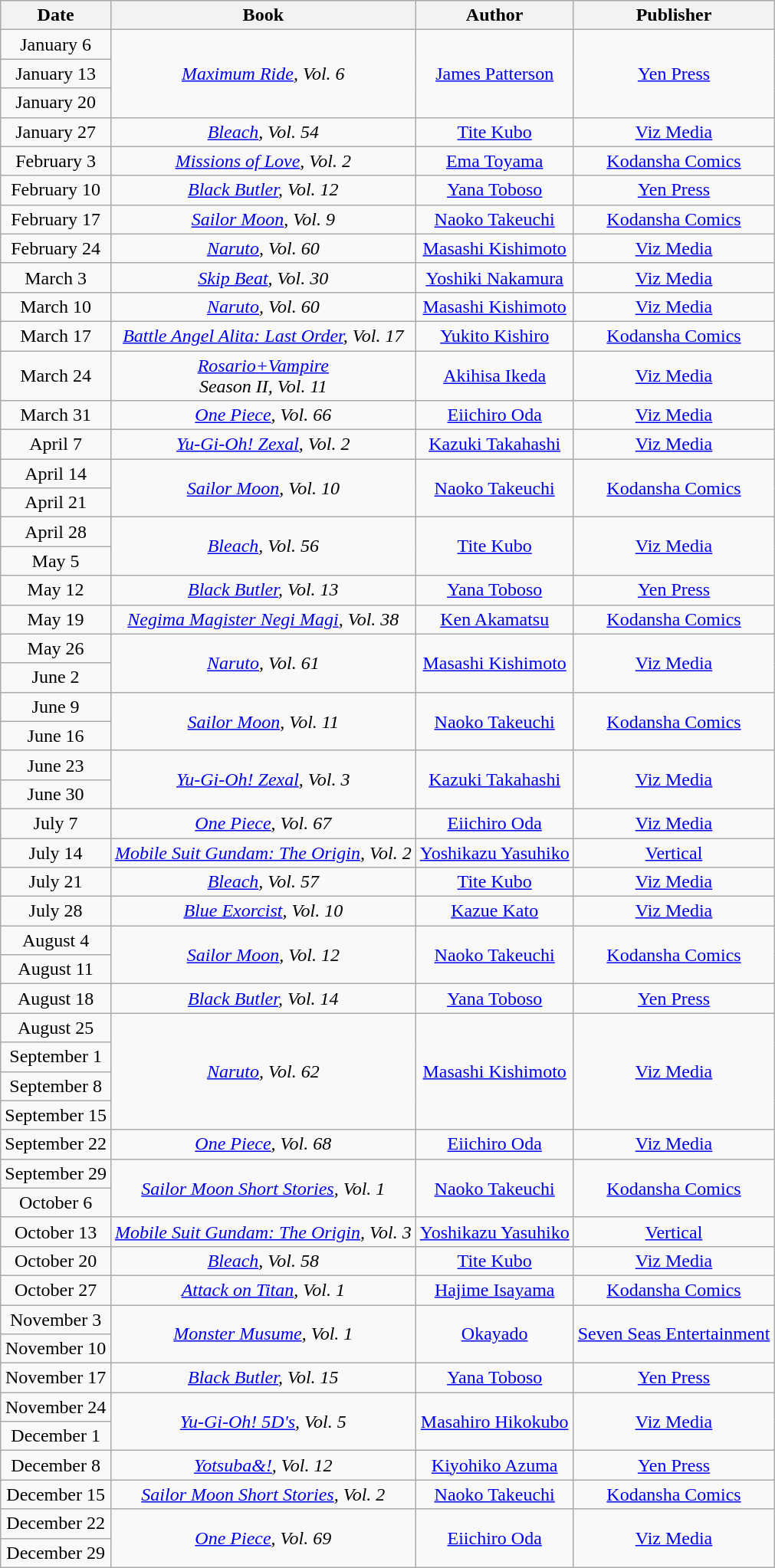<table class="wikitable" style="text-align: center">
<tr>
<th>Date</th>
<th>Book</th>
<th>Author</th>
<th>Publisher</th>
</tr>
<tr>
<td>January 6</td>
<td rowspan=3><em><a href='#'>Maximum Ride</a>, Vol. 6</em></td>
<td rowspan=3><a href='#'>James Patterson</a></td>
<td rowspan=3><a href='#'>Yen Press</a></td>
</tr>
<tr>
<td>January 13</td>
</tr>
<tr>
<td>January 20</td>
</tr>
<tr>
<td>January 27</td>
<td rowspan=1><em><a href='#'>Bleach</a>, Vol. 54</em></td>
<td rowspan=1><a href='#'>Tite Kubo</a></td>
<td rowspan=1><a href='#'>Viz Media</a></td>
</tr>
<tr>
<td>February 3</td>
<td rowspan=1><em><a href='#'>Missions of Love</a>, Vol. 2</em></td>
<td rowspan=1><a href='#'>Ema Toyama</a></td>
<td rowspan=1><a href='#'>Kodansha Comics</a></td>
</tr>
<tr>
<td>February 10</td>
<td rowspan=1><em><a href='#'>Black Butler</a>, Vol. 12</em></td>
<td rowspan=1><a href='#'>Yana Toboso</a></td>
<td rowspan=1><a href='#'>Yen Press</a></td>
</tr>
<tr>
<td>February 17</td>
<td rowspan=1><em><a href='#'>Sailor Moon</a>, Vol. 9</em></td>
<td rowspan=1><a href='#'>Naoko Takeuchi</a></td>
<td rowspan=1><a href='#'>Kodansha Comics</a></td>
</tr>
<tr>
<td>February 24</td>
<td rowspan=1><em><a href='#'>Naruto</a>, Vol. 60</em></td>
<td rowspan=1><a href='#'>Masashi Kishimoto</a></td>
<td rowspan=1><a href='#'>Viz Media</a></td>
</tr>
<tr>
<td>March 3</td>
<td rowspan=1><em><a href='#'>Skip Beat</a>, Vol. 30</em></td>
<td rowspan=1><a href='#'>Yoshiki Nakamura</a></td>
<td rowspan=1><a href='#'>Viz Media</a></td>
</tr>
<tr>
<td>March 10</td>
<td rowspan=1><em><a href='#'>Naruto</a>, Vol. 60</em></td>
<td rowspan=1><a href='#'>Masashi Kishimoto</a></td>
<td rowspan=1><a href='#'>Viz Media</a></td>
</tr>
<tr>
<td>March 17</td>
<td rowspan=1><em><a href='#'>Battle Angel Alita: Last Order</a>, Vol. 17</em></td>
<td rowspan=1><a href='#'>Yukito Kishiro</a></td>
<td rowspan=1><a href='#'>Kodansha Comics</a></td>
</tr>
<tr>
<td>March 24</td>
<td rowspan=1><em><a href='#'>Rosario+Vampire</a><br>Season II, Vol. 11</em></td>
<td rowspan=1><a href='#'>Akihisa Ikeda</a></td>
<td rowspan=1><a href='#'>Viz Media</a></td>
</tr>
<tr>
<td>March 31</td>
<td rowspan=1><em><a href='#'>One Piece</a>, Vol. 66</em></td>
<td rowspan=1><a href='#'>Eiichiro Oda</a></td>
<td rowspan=1><a href='#'>Viz Media</a></td>
</tr>
<tr>
<td>April 7</td>
<td rowspan=1><em><a href='#'>Yu-Gi-Oh! Zexal</a>, Vol. 2</em></td>
<td rowspan=1><a href='#'>Kazuki Takahashi</a></td>
<td rowspan=1><a href='#'>Viz Media</a></td>
</tr>
<tr>
<td>April 14</td>
<td rowspan=2><em><a href='#'>Sailor Moon</a>, Vol. 10</em></td>
<td rowspan=2><a href='#'>Naoko Takeuchi</a></td>
<td rowspan=2><a href='#'>Kodansha Comics</a></td>
</tr>
<tr>
<td>April 21</td>
</tr>
<tr>
<td>April 28</td>
<td rowspan=2><em><a href='#'>Bleach</a>, Vol. 56</em></td>
<td rowspan=2><a href='#'>Tite Kubo</a></td>
<td rowspan=2><a href='#'>Viz Media</a></td>
</tr>
<tr>
<td>May 5</td>
</tr>
<tr>
<td>May 12</td>
<td rowspan=1><em><a href='#'>Black Butler</a>, Vol. 13</em></td>
<td rowspan=1><a href='#'>Yana Toboso</a></td>
<td rowspan=1><a href='#'>Yen Press</a></td>
</tr>
<tr>
<td>May 19</td>
<td rowspan=1><em><a href='#'>Negima Magister Negi Magi</a>, Vol. 38</em></td>
<td rowspan=1><a href='#'>Ken Akamatsu</a></td>
<td rowspan=1><a href='#'>Kodansha Comics</a></td>
</tr>
<tr>
<td>May 26</td>
<td rowspan=2><em><a href='#'>Naruto</a>, Vol. 61</em></td>
<td rowspan=2><a href='#'>Masashi Kishimoto</a></td>
<td rowspan=2><a href='#'>Viz Media</a></td>
</tr>
<tr>
<td>June 2</td>
</tr>
<tr>
<td>June 9</td>
<td rowspan=2><em><a href='#'>Sailor Moon</a>, Vol. 11</em></td>
<td rowspan=2><a href='#'>Naoko Takeuchi</a></td>
<td rowspan=2><a href='#'>Kodansha Comics</a></td>
</tr>
<tr>
<td>June 16</td>
</tr>
<tr>
<td>June 23</td>
<td rowspan=2><em><a href='#'>Yu-Gi-Oh! Zexal</a>, Vol. 3</em></td>
<td rowspan=2><a href='#'>Kazuki Takahashi</a></td>
<td rowspan=2><a href='#'>Viz Media</a></td>
</tr>
<tr>
<td>June 30</td>
</tr>
<tr>
<td>July 7</td>
<td rowspan=1><em><a href='#'>One Piece</a>, Vol. 67</em></td>
<td rowspan=1><a href='#'>Eiichiro Oda</a></td>
<td rowspan=1><a href='#'>Viz Media</a></td>
</tr>
<tr>
<td>July 14</td>
<td rowspan=1><em><a href='#'>Mobile Suit Gundam: The Origin</a>, Vol. 2</em></td>
<td rowspan=1><a href='#'>Yoshikazu Yasuhiko</a></td>
<td rowspan=1><a href='#'>Vertical</a></td>
</tr>
<tr>
<td>July 21</td>
<td rowspan=1><em><a href='#'>Bleach</a>, Vol. 57</em></td>
<td rowspan=1><a href='#'>Tite Kubo</a></td>
<td rowspan=1><a href='#'>Viz Media</a></td>
</tr>
<tr>
<td>July 28</td>
<td rowspan=1><em><a href='#'>Blue Exorcist</a>, Vol. 10</em></td>
<td rowspan=1><a href='#'>Kazue Kato</a></td>
<td rowspan=1><a href='#'>Viz Media</a></td>
</tr>
<tr>
<td>August 4</td>
<td rowspan=2><em><a href='#'>Sailor Moon</a>, Vol. 12</em></td>
<td rowspan=2><a href='#'>Naoko Takeuchi</a></td>
<td rowspan=2><a href='#'>Kodansha Comics</a></td>
</tr>
<tr>
<td>August 11</td>
</tr>
<tr>
<td>August 18</td>
<td rowspan=1><em><a href='#'>Black Butler</a>, Vol. 14</em></td>
<td rowspan=1><a href='#'>Yana Toboso</a></td>
<td rowspan=1><a href='#'>Yen Press</a></td>
</tr>
<tr>
<td>August 25</td>
<td rowspan=4><em><a href='#'>Naruto</a>, Vol. 62</em></td>
<td rowspan=4><a href='#'>Masashi Kishimoto</a></td>
<td rowspan=4><a href='#'>Viz Media</a></td>
</tr>
<tr>
<td>September 1</td>
</tr>
<tr>
<td>September 8</td>
</tr>
<tr>
<td>September 15</td>
</tr>
<tr>
<td>September 22</td>
<td rowspan=1><em><a href='#'>One Piece</a>, Vol. 68</em></td>
<td rowspan=1><a href='#'>Eiichiro Oda</a></td>
<td rowspan=1><a href='#'>Viz Media</a></td>
</tr>
<tr>
<td>September 29</td>
<td rowspan=2><em><a href='#'>Sailor Moon Short Stories</a>, Vol. 1</em></td>
<td rowspan=2><a href='#'>Naoko Takeuchi</a></td>
<td rowspan=2><a href='#'>Kodansha Comics</a></td>
</tr>
<tr>
<td>October 6</td>
</tr>
<tr>
<td>October 13</td>
<td rowspan=1><em><a href='#'>Mobile Suit Gundam: The Origin</a>, Vol. 3</em></td>
<td rowspan=1><a href='#'>Yoshikazu Yasuhiko</a></td>
<td rowspan=1><a href='#'>Vertical</a></td>
</tr>
<tr>
<td>October 20</td>
<td rowspan=1><em><a href='#'>Bleach</a>, Vol. 58</em></td>
<td rowspan=1><a href='#'>Tite Kubo</a></td>
<td rowspan=1><a href='#'>Viz Media</a></td>
</tr>
<tr>
<td>October 27</td>
<td rowspan=1><em><a href='#'>Attack on Titan</a>, Vol. 1</em></td>
<td rowspan=1><a href='#'>Hajime Isayama</a></td>
<td rowspan=1><a href='#'>Kodansha Comics</a></td>
</tr>
<tr>
<td>November 3</td>
<td rowspan=2><em><a href='#'>Monster Musume</a>, Vol. 1</em></td>
<td rowspan=2><a href='#'>Okayado</a></td>
<td rowspan=2><a href='#'>Seven Seas Entertainment</a></td>
</tr>
<tr>
<td>November 10</td>
</tr>
<tr>
<td>November 17</td>
<td rowspan=1><em><a href='#'>Black Butler</a>, Vol. 15</em></td>
<td rowspan=1><a href='#'>Yana Toboso</a></td>
<td rowspan=1><a href='#'>Yen Press</a></td>
</tr>
<tr>
<td>November 24</td>
<td rowspan=2><em><a href='#'>Yu-Gi-Oh! 5D's</a>, Vol. 5</em></td>
<td rowspan=2><a href='#'>Masahiro Hikokubo</a></td>
<td rowspan=2><a href='#'>Viz Media</a></td>
</tr>
<tr>
<td>December 1</td>
</tr>
<tr>
<td>December 8</td>
<td rowspan=1><em><a href='#'>Yotsuba&!</a>, Vol. 12</em></td>
<td rowspan=1><a href='#'>Kiyohiko Azuma</a></td>
<td rowspan=1><a href='#'>Yen Press</a></td>
</tr>
<tr>
<td>December 15</td>
<td rowspan=1><em><a href='#'>Sailor Moon Short Stories</a>, Vol. 2</em></td>
<td rowspan=1><a href='#'>Naoko Takeuchi</a></td>
<td rowspan=1><a href='#'>Kodansha Comics</a></td>
</tr>
<tr>
<td>December 22</td>
<td rowspan=2><em><a href='#'>One Piece</a>, Vol. 69</em></td>
<td rowspan=2><a href='#'>Eiichiro Oda</a></td>
<td rowspan=2><a href='#'>Viz Media</a></td>
</tr>
<tr>
<td>December 29</td>
</tr>
</table>
